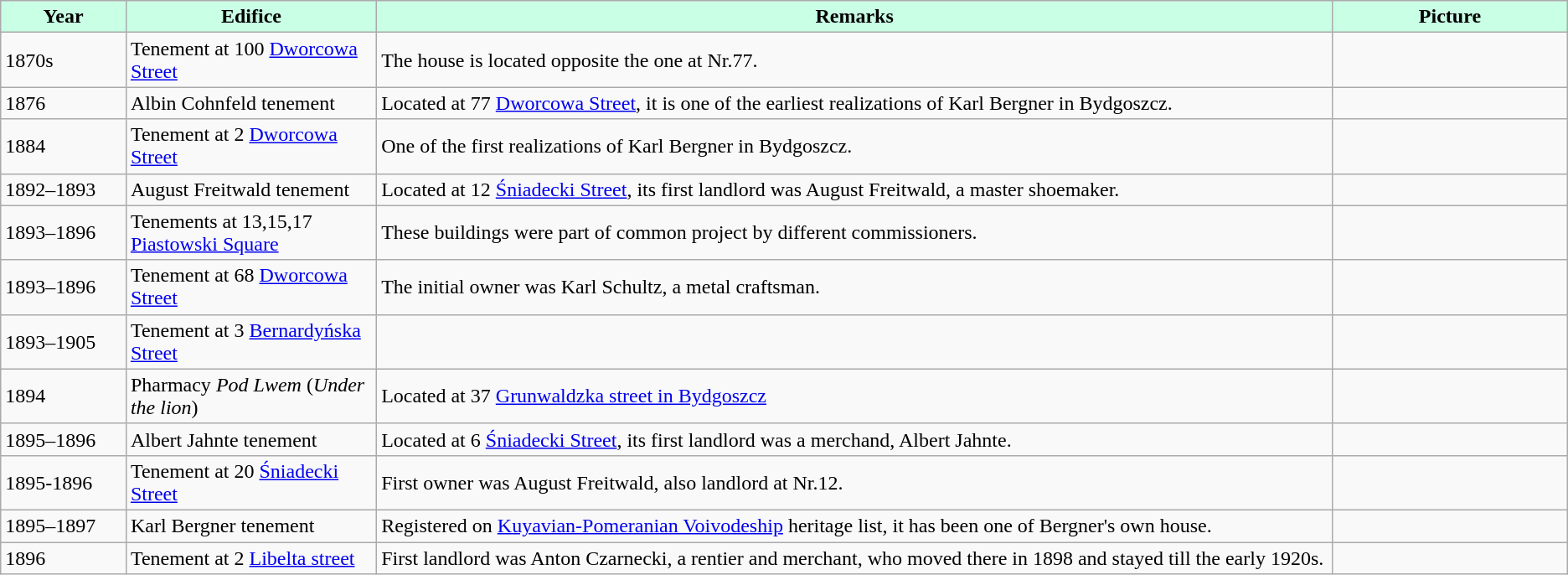<table class="wikitable" style="flex: 30em">
<tr align="center" bgcolor="#C9FFE5">
<td width=8%><strong>Year</strong></td>
<td width=16%><strong>Edifice</strong></td>
<td width=61%><strong>Remarks</strong></td>
<td width=15%><strong>Picture</strong></td>
</tr>
<tr ----bgcolor="#EFEFEF">
<td>1870s</td>
<td>Tenement at 100 <a href='#'>Dworcowa Street</a></td>
<td>The house is located opposite the one at Nr.77.</td>
<td></td>
</tr>
<tr --->
<td>1876</td>
<td>Albin Cohnfeld tenement</td>
<td>Located at 77 <a href='#'>Dworcowa Street</a>, it is one of the earliest realizations of Karl Bergner in Bydgoszcz.</td>
<td></td>
</tr>
<tr ----bgcolor="#EFEFEF">
<td>1884</td>
<td>Tenement at 2 <a href='#'>Dworcowa Street</a></td>
<td>One of the first realizations of Karl Bergner in Bydgoszcz.</td>
<td></td>
</tr>
<tr ---->
<td>1892–1893</td>
<td>August Freitwald tenement</td>
<td>Located at 12 <a href='#'>Śniadecki Street</a>, its first landlord was August Freitwald, a master shoemaker.</td>
<td></td>
</tr>
<tr ----bgcolor="#EFEFEF">
<td>1893–1896</td>
<td>Tenements at 13,15,17 <a href='#'>Piastowski Square</a></td>
<td>These buildings were part of common project by different commissioners.</td>
<td></td>
</tr>
<tr --->
<td>1893–1896</td>
<td>Tenement at 68 <a href='#'>Dworcowa Street</a></td>
<td>The initial owner was Karl Schultz, a metal craftsman.</td>
<td></td>
</tr>
<tr ---bgcolor="#EFEFEF">
<td>1893–1905</td>
<td>Tenement at 3 <a href='#'>Bernardyńska Street</a></td>
<td></td>
<td></td>
</tr>
<tr --->
<td>1894</td>
<td>Pharmacy <em>Pod Lwem</em> (<em>Under the lion</em>)</td>
<td>Located at 37 <a href='#'>Grunwaldzka street in Bydgoszcz</a></td>
<td></td>
</tr>
<tr ---bgcolor="#EFEFEF">
<td>1895–1896</td>
<td>Albert Jahnte tenement</td>
<td>Located at 6 <a href='#'>Śniadecki Street</a>, its first landlord was a merchand, Albert Jahnte.</td>
<td></td>
</tr>
<tr ---->
<td>1895-1896</td>
<td>Tenement at 20 <a href='#'>Śniadecki Street</a></td>
<td>First owner was August Freitwald, also landlord at Nr.12.</td>
<td></td>
</tr>
<tr ----bgcolor="#FFFFFF">
<td>1895–1897</td>
<td>Karl Bergner tenement</td>
<td>Registered on <a href='#'>Kuyavian-Pomeranian Voivodeship</a> heritage list, it has been one of Bergner's own house.</td>
<td></td>
</tr>
<tr ---->
<td>1896</td>
<td>Tenement at 2 <a href='#'>Libelta street</a></td>
<td>First landlord was Anton Czarnecki, a rentier and merchant, who moved there in 1898 and stayed till the early 1920s.</td>
<td></td>
</tr>
</table>
